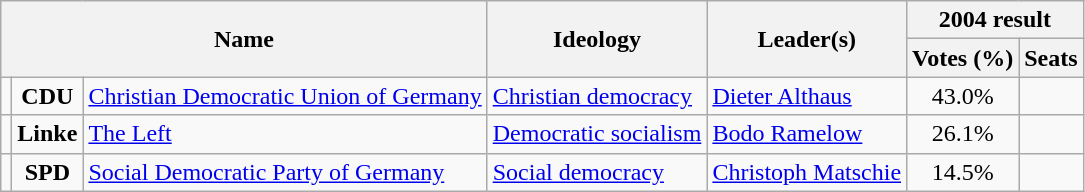<table class="wikitable">
<tr>
<th rowspan=2 colspan=3>Name</th>
<th rowspan=2>Ideology</th>
<th rowspan=2>Leader(s)</th>
<th colspan=2>2004 result</th>
</tr>
<tr>
<th>Votes (%)</th>
<th>Seats</th>
</tr>
<tr>
<td bgcolor=></td>
<td align=center><strong>CDU</strong></td>
<td><a href='#'>Christian Democratic Union of Germany</a><br></td>
<td><a href='#'>Christian democracy</a></td>
<td><a href='#'>Dieter Althaus</a></td>
<td align=center>43.0%</td>
<td></td>
</tr>
<tr>
<td bgcolor=></td>
<td align=center><strong>Linke</strong></td>
<td><a href='#'>The Left</a><br></td>
<td><a href='#'>Democratic socialism</a></td>
<td><a href='#'>Bodo Ramelow</a></td>
<td align=center>26.1%</td>
<td></td>
</tr>
<tr>
<td bgcolor=></td>
<td align=center><strong>SPD</strong></td>
<td><a href='#'>Social Democratic Party of Germany</a><br></td>
<td><a href='#'>Social democracy</a></td>
<td><a href='#'>Christoph Matschie</a></td>
<td align=center>14.5%</td>
<td></td>
</tr>
</table>
